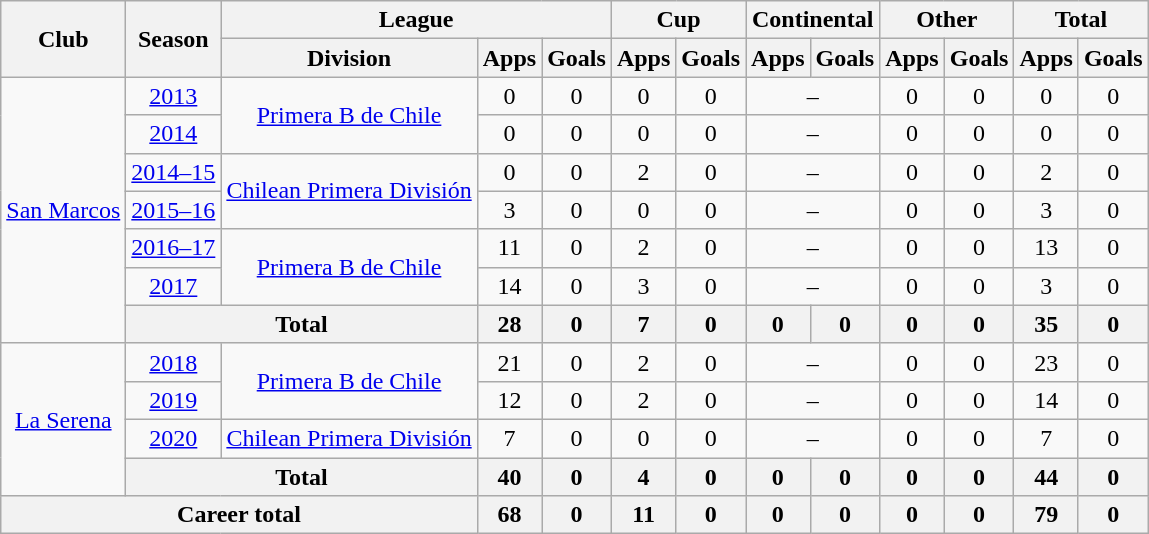<table class="wikitable" style="text-align: center">
<tr>
<th rowspan="2">Club</th>
<th rowspan="2">Season</th>
<th colspan="3">League</th>
<th colspan="2">Cup</th>
<th colspan="2">Continental</th>
<th colspan="2">Other</th>
<th colspan="2">Total</th>
</tr>
<tr>
<th>Division</th>
<th>Apps</th>
<th>Goals</th>
<th>Apps</th>
<th>Goals</th>
<th>Apps</th>
<th>Goals</th>
<th>Apps</th>
<th>Goals</th>
<th>Apps</th>
<th>Goals</th>
</tr>
<tr>
<td rowspan="7"><a href='#'>San Marcos</a></td>
<td><a href='#'>2013</a></td>
<td rowspan="2"><a href='#'>Primera B de Chile</a></td>
<td>0</td>
<td>0</td>
<td>0</td>
<td>0</td>
<td colspan="2">–</td>
<td>0</td>
<td>0</td>
<td>0</td>
<td>0</td>
</tr>
<tr>
<td><a href='#'>2014</a></td>
<td>0</td>
<td>0</td>
<td>0</td>
<td>0</td>
<td colspan="2">–</td>
<td>0</td>
<td>0</td>
<td>0</td>
<td>0</td>
</tr>
<tr>
<td><a href='#'>2014–15</a></td>
<td rowspan="2"><a href='#'>Chilean Primera División</a></td>
<td>0</td>
<td>0</td>
<td>2</td>
<td>0</td>
<td colspan="2">–</td>
<td>0</td>
<td>0</td>
<td>2</td>
<td>0</td>
</tr>
<tr>
<td><a href='#'>2015–16</a></td>
<td>3</td>
<td>0</td>
<td>0</td>
<td>0</td>
<td colspan="2">–</td>
<td>0</td>
<td>0</td>
<td>3</td>
<td>0</td>
</tr>
<tr>
<td><a href='#'>2016–17</a></td>
<td rowspan="2"><a href='#'>Primera B de Chile</a></td>
<td>11</td>
<td>0</td>
<td>2</td>
<td>0</td>
<td colspan="2">–</td>
<td>0</td>
<td>0</td>
<td>13</td>
<td>0</td>
</tr>
<tr>
<td><a href='#'>2017</a></td>
<td>14</td>
<td>0</td>
<td>3</td>
<td>0</td>
<td colspan="2">–</td>
<td>0</td>
<td>0</td>
<td>3</td>
<td>0</td>
</tr>
<tr>
<th colspan="2"><strong>Total</strong></th>
<th>28</th>
<th>0</th>
<th>7</th>
<th>0</th>
<th>0</th>
<th>0</th>
<th>0</th>
<th>0</th>
<th>35</th>
<th>0</th>
</tr>
<tr>
<td rowspan="4"><a href='#'>La Serena</a></td>
<td><a href='#'>2018</a></td>
<td rowspan="2"><a href='#'>Primera B de Chile</a></td>
<td>21</td>
<td>0</td>
<td>2</td>
<td>0</td>
<td colspan="2">–</td>
<td>0</td>
<td>0</td>
<td>23</td>
<td>0</td>
</tr>
<tr>
<td><a href='#'>2019</a></td>
<td>12</td>
<td>0</td>
<td>2</td>
<td>0</td>
<td colspan="2">–</td>
<td>0</td>
<td>0</td>
<td>14</td>
<td>0</td>
</tr>
<tr>
<td><a href='#'>2020</a></td>
<td><a href='#'>Chilean Primera División</a></td>
<td>7</td>
<td>0</td>
<td>0</td>
<td>0</td>
<td colspan="2">–</td>
<td>0</td>
<td>0</td>
<td>7</td>
<td>0</td>
</tr>
<tr>
<th colspan="2"><strong>Total</strong></th>
<th>40</th>
<th>0</th>
<th>4</th>
<th>0</th>
<th>0</th>
<th>0</th>
<th>0</th>
<th>0</th>
<th>44</th>
<th>0</th>
</tr>
<tr>
<th colspan="3"><strong>Career total</strong></th>
<th>68</th>
<th>0</th>
<th>11</th>
<th>0</th>
<th>0</th>
<th>0</th>
<th>0</th>
<th>0</th>
<th>79</th>
<th>0</th>
</tr>
</table>
